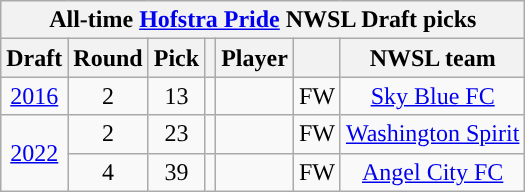<table class="wikitable sortable" style="text-align: center;">
<tr>
<th colspan="7" style="background:#">All-time <a href='#'><span>Hofstra Pride</span></a> NWSL Draft picks</th>
</tr>
<tr>
<th scope="col">Draft</th>
<th scope="col">Round</th>
<th scope="col">Pick</th>
<th scope="col"></th>
<th scope="col">Player</th>
<th scope="col"></th>
<th scope="col">NWSL team</th>
</tr>
<tr>
<td><a href='#'>2016</a></td>
<td>2</td>
<td>13</td>
<td></td>
<td></td>
<td>FW</td>
<td><a href='#'>Sky Blue FC</a></td>
</tr>
<tr>
<td rowspan="2"><a href='#'>2022</a></td>
<td>2</td>
<td>23</td>
<td></td>
<td></td>
<td>FW</td>
<td><a href='#'>Washington Spirit</a></td>
</tr>
<tr>
<td>4</td>
<td>39</td>
<td></td>
<td></td>
<td>FW</td>
<td><a href='#'>Angel City FC</a></td>
</tr>
</table>
